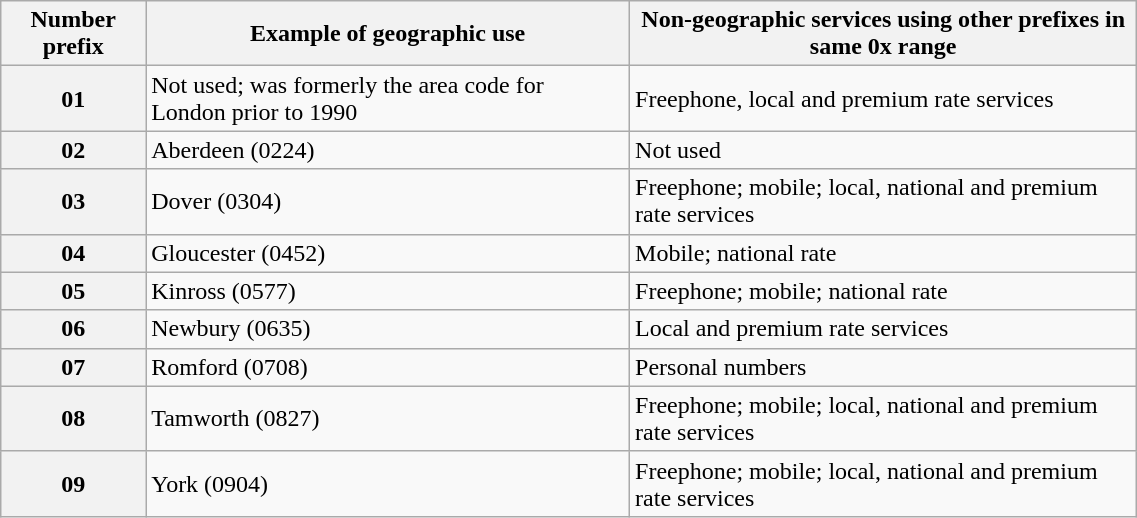<table class="wikitable" style="width: 60%; margin-left: 1.5em;">
<tr>
<th scope="col">Number prefix</th>
<th scope="col">Example of geographic use</th>
<th scope="col">Non-geographic services using other prefixes in same 0x range</th>
</tr>
<tr>
<th>01</th>
<td>Not used; was formerly the area code for London prior to 1990</td>
<td>Freephone, local and premium rate services</td>
</tr>
<tr>
<th>02</th>
<td>Aberdeen (0224)</td>
<td>Not used</td>
</tr>
<tr>
<th>03</th>
<td>Dover (0304)</td>
<td>Freephone; mobile; local, national and premium rate services</td>
</tr>
<tr>
<th>04</th>
<td>Gloucester (0452)</td>
<td>Mobile; national rate</td>
</tr>
<tr>
<th>05</th>
<td>Kinross (0577)</td>
<td>Freephone; mobile; national rate</td>
</tr>
<tr>
<th>06</th>
<td>Newbury (0635)</td>
<td>Local and premium rate services</td>
</tr>
<tr>
<th>07</th>
<td>Romford (0708)</td>
<td>Personal numbers</td>
</tr>
<tr>
<th>08</th>
<td>Tamworth (0827)</td>
<td>Freephone; mobile; local, national and premium rate services</td>
</tr>
<tr>
<th>09</th>
<td>York (0904)</td>
<td>Freephone; mobile; local, national and premium rate services</td>
</tr>
</table>
